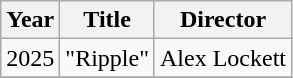<table class="wikitable">
<tr>
<th>Year</th>
<th>Title</th>
<th>Director</th>
</tr>
<tr>
<td>2025</td>
<td>"Ripple"</td>
<td>Alex Lockett</td>
</tr>
<tr>
</tr>
</table>
